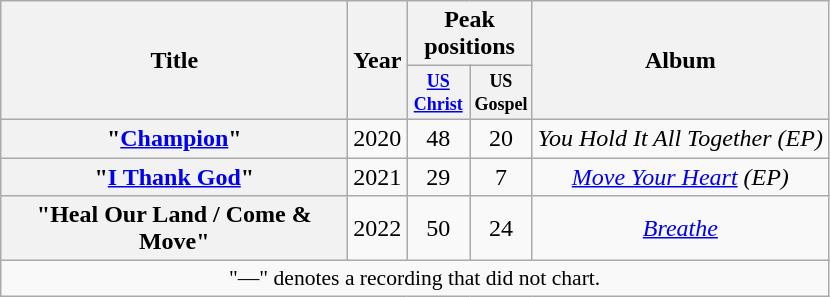<table class="wikitable plainrowheaders" style="text-align:center;">
<tr>
<th rowspan="2" style="width:14em;">Title</th>
<th rowspan="2">Year</th>
<th colspan="2">Peak<br>positions</th>
<th rowspan="2">Album</th>
</tr>
<tr style="font-size:smaller;">
<th scope="col" style="width:3em;font-size:90%;"><a href='#'>US<br>Christ</a><br></th>
<th scope="col" style="width:3em;font-size:90%;">US<br>Gospel<br></th>
</tr>
<tr>
<th scope="row">"<a href='#'>Champion</a>"<br></th>
<td>2020</td>
<td>48<br></td>
<td>20<br></td>
<td><em>You Hold It All Together (EP)</em></td>
</tr>
<tr>
<th scope="row">"<a href='#'>I Thank God</a>"<br></th>
<td>2021</td>
<td>29<br></td>
<td>7<br></td>
<td><em><a href='#'>Move Your Heart</a> (EP)</em></td>
</tr>
<tr>
<th scope="row">"Heal Our Land / Come & Move" <br></th>
<td>2022</td>
<td>50<br></td>
<td>24<br></td>
<td><em><a href='#'>Breathe</a></em></td>
</tr>
<tr>
<td colspan="5" style="font-size:90%">"—" denotes a recording that did not chart.</td>
</tr>
</table>
